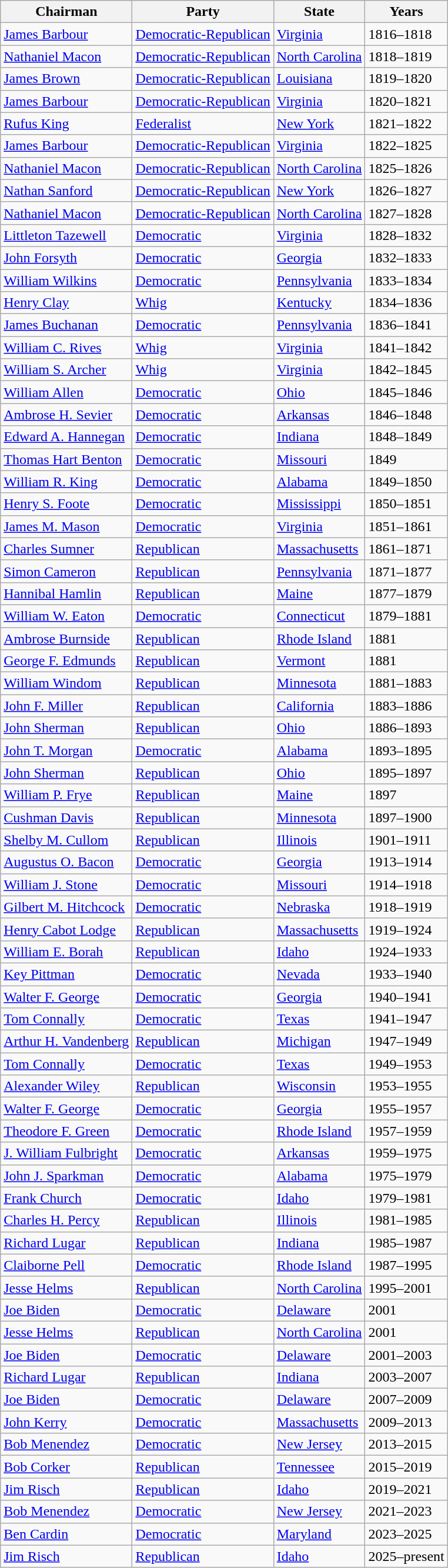<table class=wikitable>
<tr>
<th>Chairman</th>
<th>Party</th>
<th>State</th>
<th>Years</th>
</tr>
<tr>
<td><a href='#'>James Barbour</a></td>
<td><a href='#'>Democratic-Republican</a></td>
<td><a href='#'>Virginia</a></td>
<td>1816–1818</td>
</tr>
<tr>
<td><a href='#'>Nathaniel Macon</a></td>
<td><a href='#'>Democratic-Republican</a></td>
<td><a href='#'>North Carolina</a></td>
<td>1818–1819</td>
</tr>
<tr>
<td><a href='#'>James Brown</a></td>
<td><a href='#'>Democratic-Republican</a></td>
<td><a href='#'>Louisiana</a></td>
<td>1819–1820</td>
</tr>
<tr>
<td><a href='#'>James Barbour</a></td>
<td><a href='#'>Democratic-Republican</a></td>
<td><a href='#'>Virginia</a></td>
<td>1820–1821</td>
</tr>
<tr>
<td><a href='#'>Rufus King</a></td>
<td><a href='#'>Federalist</a></td>
<td><a href='#'>New York</a></td>
<td>1821–1822</td>
</tr>
<tr>
<td><a href='#'>James Barbour</a></td>
<td><a href='#'>Democratic-Republican</a></td>
<td><a href='#'>Virginia</a></td>
<td>1822–1825</td>
</tr>
<tr>
<td><a href='#'>Nathaniel Macon</a></td>
<td><a href='#'>Democratic-Republican</a></td>
<td><a href='#'>North Carolina</a></td>
<td>1825–1826</td>
</tr>
<tr>
<td><a href='#'>Nathan Sanford</a></td>
<td><a href='#'>Democratic-Republican</a></td>
<td><a href='#'>New York</a></td>
<td>1826–1827</td>
</tr>
<tr>
<td><a href='#'>Nathaniel Macon</a></td>
<td><a href='#'>Democratic-Republican</a></td>
<td><a href='#'>North Carolina</a></td>
<td>1827–1828</td>
</tr>
<tr>
<td><a href='#'>Littleton Tazewell</a></td>
<td><a href='#'>Democratic</a></td>
<td><a href='#'>Virginia</a></td>
<td>1828–1832</td>
</tr>
<tr>
<td><a href='#'>John Forsyth</a></td>
<td><a href='#'>Democratic</a></td>
<td><a href='#'>Georgia</a></td>
<td>1832–1833</td>
</tr>
<tr>
<td><a href='#'>William Wilkins</a></td>
<td><a href='#'>Democratic</a></td>
<td><a href='#'>Pennsylvania</a></td>
<td>1833–1834</td>
</tr>
<tr>
<td><a href='#'>Henry Clay</a></td>
<td><a href='#'>Whig</a></td>
<td><a href='#'>Kentucky</a></td>
<td>1834–1836</td>
</tr>
<tr>
<td><a href='#'>James Buchanan</a></td>
<td><a href='#'>Democratic</a></td>
<td><a href='#'>Pennsylvania</a></td>
<td>1836–1841</td>
</tr>
<tr>
<td><a href='#'>William C. Rives</a></td>
<td><a href='#'>Whig</a></td>
<td><a href='#'>Virginia</a></td>
<td>1841–1842</td>
</tr>
<tr>
<td><a href='#'>William S. Archer</a></td>
<td><a href='#'>Whig</a></td>
<td><a href='#'>Virginia</a></td>
<td>1842–1845</td>
</tr>
<tr>
<td><a href='#'>William Allen</a></td>
<td><a href='#'>Democratic</a></td>
<td><a href='#'>Ohio</a></td>
<td>1845–1846</td>
</tr>
<tr>
<td><a href='#'>Ambrose H. Sevier</a></td>
<td><a href='#'>Democratic</a></td>
<td><a href='#'>Arkansas</a></td>
<td>1846–1848</td>
</tr>
<tr>
<td><a href='#'>Edward A. Hannegan</a></td>
<td><a href='#'>Democratic</a></td>
<td><a href='#'>Indiana</a></td>
<td>1848–1849</td>
</tr>
<tr>
<td><a href='#'>Thomas Hart Benton</a></td>
<td><a href='#'>Democratic</a></td>
<td><a href='#'>Missouri</a></td>
<td>1849</td>
</tr>
<tr>
<td><a href='#'>William R. King</a></td>
<td><a href='#'>Democratic</a></td>
<td><a href='#'>Alabama</a></td>
<td>1849–1850</td>
</tr>
<tr>
<td><a href='#'>Henry S. Foote</a></td>
<td><a href='#'>Democratic</a></td>
<td><a href='#'>Mississippi</a></td>
<td>1850–1851</td>
</tr>
<tr>
<td><a href='#'>James M. Mason</a></td>
<td><a href='#'>Democratic</a></td>
<td><a href='#'>Virginia</a></td>
<td>1851–1861</td>
</tr>
<tr>
<td><a href='#'>Charles Sumner</a></td>
<td><a href='#'>Republican</a></td>
<td><a href='#'>Massachusetts</a></td>
<td>1861–1871</td>
</tr>
<tr>
<td><a href='#'>Simon Cameron</a></td>
<td><a href='#'>Republican</a></td>
<td><a href='#'>Pennsylvania</a></td>
<td>1871–1877</td>
</tr>
<tr>
<td><a href='#'>Hannibal Hamlin</a></td>
<td><a href='#'>Republican</a></td>
<td><a href='#'>Maine</a></td>
<td>1877–1879</td>
</tr>
<tr>
<td><a href='#'>William W. Eaton</a></td>
<td><a href='#'>Democratic</a></td>
<td><a href='#'>Connecticut</a></td>
<td>1879–1881</td>
</tr>
<tr>
<td><a href='#'>Ambrose Burnside</a></td>
<td><a href='#'>Republican</a></td>
<td><a href='#'>Rhode Island</a></td>
<td>1881</td>
</tr>
<tr>
<td><a href='#'>George F. Edmunds</a></td>
<td><a href='#'>Republican</a></td>
<td><a href='#'>Vermont</a></td>
<td>1881</td>
</tr>
<tr>
<td><a href='#'>William Windom</a></td>
<td><a href='#'>Republican</a></td>
<td><a href='#'>Minnesota</a></td>
<td>1881–1883</td>
</tr>
<tr>
<td><a href='#'>John F. Miller</a></td>
<td><a href='#'>Republican</a></td>
<td><a href='#'>California</a></td>
<td>1883–1886</td>
</tr>
<tr>
<td><a href='#'>John Sherman</a></td>
<td><a href='#'>Republican</a></td>
<td><a href='#'>Ohio</a></td>
<td>1886–1893</td>
</tr>
<tr>
<td><a href='#'>John T. Morgan</a></td>
<td><a href='#'>Democratic</a></td>
<td><a href='#'>Alabama</a></td>
<td>1893–1895</td>
</tr>
<tr>
<td><a href='#'>John Sherman</a></td>
<td><a href='#'>Republican</a></td>
<td><a href='#'>Ohio</a></td>
<td>1895–1897</td>
</tr>
<tr>
<td><a href='#'>William P. Frye</a></td>
<td><a href='#'>Republican</a></td>
<td><a href='#'>Maine</a></td>
<td>1897</td>
</tr>
<tr>
<td><a href='#'>Cushman Davis</a></td>
<td><a href='#'>Republican</a></td>
<td><a href='#'>Minnesota</a></td>
<td>1897–1900</td>
</tr>
<tr>
<td><a href='#'>Shelby M. Cullom</a></td>
<td><a href='#'>Republican</a></td>
<td><a href='#'>Illinois</a></td>
<td>1901–1911</td>
</tr>
<tr>
<td><a href='#'>Augustus O. Bacon</a></td>
<td><a href='#'>Democratic</a></td>
<td><a href='#'>Georgia</a></td>
<td>1913–1914</td>
</tr>
<tr>
<td><a href='#'>William J. Stone</a></td>
<td><a href='#'>Democratic</a></td>
<td><a href='#'>Missouri</a></td>
<td>1914–1918</td>
</tr>
<tr>
<td><a href='#'>Gilbert M. Hitchcock</a></td>
<td><a href='#'>Democratic</a></td>
<td><a href='#'>Nebraska</a></td>
<td>1918–1919</td>
</tr>
<tr>
<td><a href='#'>Henry Cabot Lodge</a></td>
<td><a href='#'>Republican</a></td>
<td><a href='#'>Massachusetts</a></td>
<td>1919–1924</td>
</tr>
<tr>
<td><a href='#'>William E. Borah</a></td>
<td><a href='#'>Republican</a></td>
<td><a href='#'>Idaho</a></td>
<td>1924–1933</td>
</tr>
<tr>
<td><a href='#'>Key Pittman</a></td>
<td><a href='#'>Democratic</a></td>
<td><a href='#'>Nevada</a></td>
<td>1933–1940</td>
</tr>
<tr>
<td><a href='#'>Walter F. George</a></td>
<td><a href='#'>Democratic</a></td>
<td><a href='#'>Georgia</a></td>
<td>1940–1941</td>
</tr>
<tr>
<td><a href='#'>Tom Connally</a></td>
<td><a href='#'>Democratic</a></td>
<td><a href='#'>Texas</a></td>
<td>1941–1947</td>
</tr>
<tr>
<td><a href='#'>Arthur H. Vandenberg</a></td>
<td><a href='#'>Republican</a></td>
<td><a href='#'>Michigan</a></td>
<td>1947–1949</td>
</tr>
<tr>
<td><a href='#'>Tom Connally</a></td>
<td><a href='#'>Democratic</a></td>
<td><a href='#'>Texas</a></td>
<td>1949–1953</td>
</tr>
<tr>
<td><a href='#'>Alexander Wiley</a></td>
<td><a href='#'>Republican</a></td>
<td><a href='#'>Wisconsin</a></td>
<td>1953–1955</td>
</tr>
<tr>
<td><a href='#'>Walter F. George</a></td>
<td><a href='#'>Democratic</a></td>
<td><a href='#'>Georgia</a></td>
<td>1955–1957</td>
</tr>
<tr>
<td><a href='#'>Theodore F. Green</a></td>
<td><a href='#'>Democratic</a></td>
<td><a href='#'>Rhode Island</a></td>
<td>1957–1959</td>
</tr>
<tr>
<td><a href='#'>J. William Fulbright</a></td>
<td><a href='#'>Democratic</a></td>
<td><a href='#'>Arkansas</a></td>
<td>1959–1975</td>
</tr>
<tr>
<td><a href='#'>John J. Sparkman</a></td>
<td><a href='#'>Democratic</a></td>
<td><a href='#'>Alabama</a></td>
<td>1975–1979</td>
</tr>
<tr>
<td><a href='#'>Frank Church</a></td>
<td><a href='#'>Democratic</a></td>
<td><a href='#'>Idaho</a></td>
<td>1979–1981</td>
</tr>
<tr>
<td><a href='#'>Charles H. Percy</a></td>
<td><a href='#'>Republican</a></td>
<td><a href='#'>Illinois</a></td>
<td>1981–1985</td>
</tr>
<tr>
<td><a href='#'>Richard Lugar</a></td>
<td><a href='#'>Republican</a></td>
<td><a href='#'>Indiana</a></td>
<td>1985–1987</td>
</tr>
<tr>
<td><a href='#'>Claiborne Pell</a></td>
<td><a href='#'>Democratic</a></td>
<td><a href='#'>Rhode Island</a></td>
<td>1987–1995</td>
</tr>
<tr>
<td><a href='#'>Jesse Helms</a></td>
<td><a href='#'>Republican</a></td>
<td><a href='#'>North Carolina</a></td>
<td>1995–2001</td>
</tr>
<tr>
<td><a href='#'>Joe Biden</a></td>
<td><a href='#'>Democratic</a></td>
<td><a href='#'>Delaware</a></td>
<td>2001</td>
</tr>
<tr>
<td><a href='#'>Jesse Helms</a></td>
<td><a href='#'>Republican</a></td>
<td><a href='#'>North Carolina</a></td>
<td>2001</td>
</tr>
<tr>
<td><a href='#'>Joe Biden</a></td>
<td><a href='#'>Democratic</a></td>
<td><a href='#'>Delaware</a></td>
<td>2001–2003</td>
</tr>
<tr>
<td><a href='#'>Richard Lugar</a></td>
<td><a href='#'>Republican</a></td>
<td><a href='#'>Indiana</a></td>
<td>2003–2007</td>
</tr>
<tr>
<td><a href='#'>Joe Biden</a></td>
<td><a href='#'>Democratic</a></td>
<td><a href='#'>Delaware</a></td>
<td>2007–2009</td>
</tr>
<tr>
<td><a href='#'>John Kerry</a></td>
<td><a href='#'>Democratic</a></td>
<td><a href='#'>Massachusetts</a></td>
<td>2009–2013</td>
</tr>
<tr>
<td><a href='#'>Bob Menendez</a></td>
<td><a href='#'>Democratic</a></td>
<td><a href='#'>New Jersey</a></td>
<td>2013–2015</td>
</tr>
<tr>
<td><a href='#'>Bob Corker</a></td>
<td><a href='#'>Republican</a></td>
<td><a href='#'>Tennessee</a></td>
<td>2015–2019</td>
</tr>
<tr>
<td><a href='#'>Jim Risch</a></td>
<td><a href='#'>Republican</a></td>
<td><a href='#'>Idaho</a></td>
<td>2019–2021</td>
</tr>
<tr>
<td><a href='#'>Bob Menendez</a></td>
<td><a href='#'>Democratic</a></td>
<td><a href='#'>New Jersey</a></td>
<td>2021–2023</td>
</tr>
<tr>
<td><a href='#'>Ben Cardin</a></td>
<td><a href='#'>Democratic</a></td>
<td><a href='#'>Maryland</a></td>
<td>2023–2025</td>
</tr>
<tr>
<td><a href='#'>Jim Risch</a></td>
<td><a href='#'>Republican</a></td>
<td><a href='#'>Idaho</a></td>
<td>2025–present</td>
</tr>
</table>
